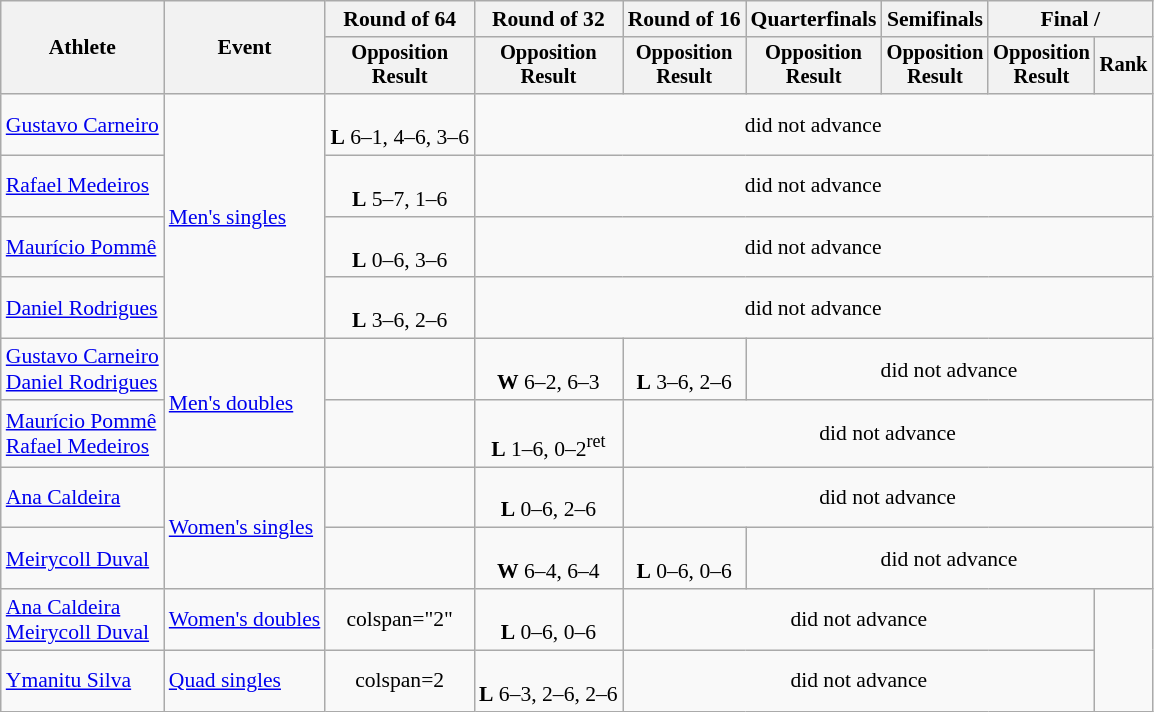<table class="wikitable" style="font-size:90%;">
<tr>
<th rowspan=2>Athlete</th>
<th rowspan=2>Event</th>
<th>Round of 64</th>
<th>Round of 32</th>
<th>Round of 16</th>
<th>Quarterfinals</th>
<th>Semifinals</th>
<th colspan=2>Final / </th>
</tr>
<tr style="font-size:95%">
<th>Opposition<br>Result</th>
<th>Opposition<br>Result</th>
<th>Opposition<br>Result</th>
<th>Opposition<br>Result</th>
<th>Opposition<br>Result</th>
<th>Opposition<br>Result</th>
<th>Rank</th>
</tr>
<tr align=center>
<td align=left><a href='#'>Gustavo Carneiro</a></td>
<td rowspan=4 align=left><a href='#'>Men's singles</a></td>
<td><br><strong>L</strong> 6–1, 4–6, 3–6</td>
<td colspan="6">did not advance</td>
</tr>
<tr align=center>
<td align=left><a href='#'>Rafael Medeiros</a></td>
<td><br><strong>L</strong> 5–7, 1–6</td>
<td colspan="6">did not advance</td>
</tr>
<tr align=center>
<td align=left><a href='#'>Maurício Pommê</a></td>
<td><br><strong>L</strong> 0–6, 3–6</td>
<td colspan="6">did not advance</td>
</tr>
<tr align=center>
<td align=left><a href='#'>Daniel Rodrigues</a></td>
<td><br><strong>L</strong> 3–6, 2–6</td>
<td colspan="6">did not advance</td>
</tr>
<tr align=center>
<td align=left><a href='#'>Gustavo Carneiro</a><br> <a href='#'>Daniel Rodrigues</a></td>
<td rowspan=2 align=left><a href='#'>Men's doubles</a></td>
<td></td>
<td><br><strong>W</strong> 6–2, 6–3</td>
<td><br><strong>L</strong> 3–6, 2–6</td>
<td colspan="4">did not advance</td>
</tr>
<tr align=center>
<td align=left><a href='#'>Maurício Pommê</a><br> <a href='#'>Rafael Medeiros</a></td>
<td></td>
<td><br><strong>L</strong> 1–6, 0–2<sup>ret</sup></td>
<td colspan="5">did not advance</td>
</tr>
<tr align=center>
<td align=left><a href='#'>Ana Caldeira</a></td>
<td rowspan=2 align=left><a href='#'>Women's singles</a></td>
<td></td>
<td><br><strong>L</strong> 0–6, 2–6</td>
<td colspan="5">did not advance</td>
</tr>
<tr align=center>
<td align=left><a href='#'>Meirycoll Duval</a></td>
<td></td>
<td><br><strong>W</strong> 6–4, 6–4</td>
<td><br><strong>L</strong> 0–6, 0–6</td>
<td colspan="4">did not advance</td>
</tr>
<tr align=center>
<td align=left><a href='#'>Ana Caldeira</a><br> <a href='#'>Meirycoll Duval</a></td>
<td align=left><a href='#'>Women's doubles</a></td>
<td>colspan="2" </td>
<td><br><strong>L</strong> 0–6, 0–6</td>
<td colspan="4">did not advance</td>
</tr>
<tr align=center>
<td align=left><a href='#'>Ymanitu Silva</a></td>
<td align=left><a href='#'>Quad singles</a></td>
<td>colspan=2 </td>
<td><br><strong>L</strong> 6–3, 2–6, 2–6</td>
<td colspan="4">did not advance</td>
</tr>
</table>
